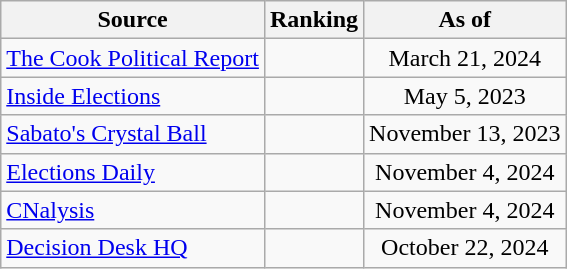<table class="wikitable" style="text-align:center">
<tr>
<th>Source</th>
<th>Ranking</th>
<th>As of</th>
</tr>
<tr>
<td align=left><a href='#'>The Cook Political Report</a></td>
<td></td>
<td>March 21, 2024</td>
</tr>
<tr>
<td align=left><a href='#'>Inside Elections</a></td>
<td></td>
<td>May 5, 2023</td>
</tr>
<tr>
<td align=left><a href='#'>Sabato's Crystal Ball</a></td>
<td></td>
<td>November 13, 2023</td>
</tr>
<tr>
<td align=left><a href='#'>Elections Daily</a></td>
<td></td>
<td>November 4, 2024</td>
</tr>
<tr>
<td align=left><a href='#'>CNalysis</a></td>
<td></td>
<td>November 4, 2024</td>
</tr>
<tr>
<td align=left><a href='#'>Decision Desk HQ</a></td>
<td></td>
<td>October 22, 2024</td>
</tr>
</table>
